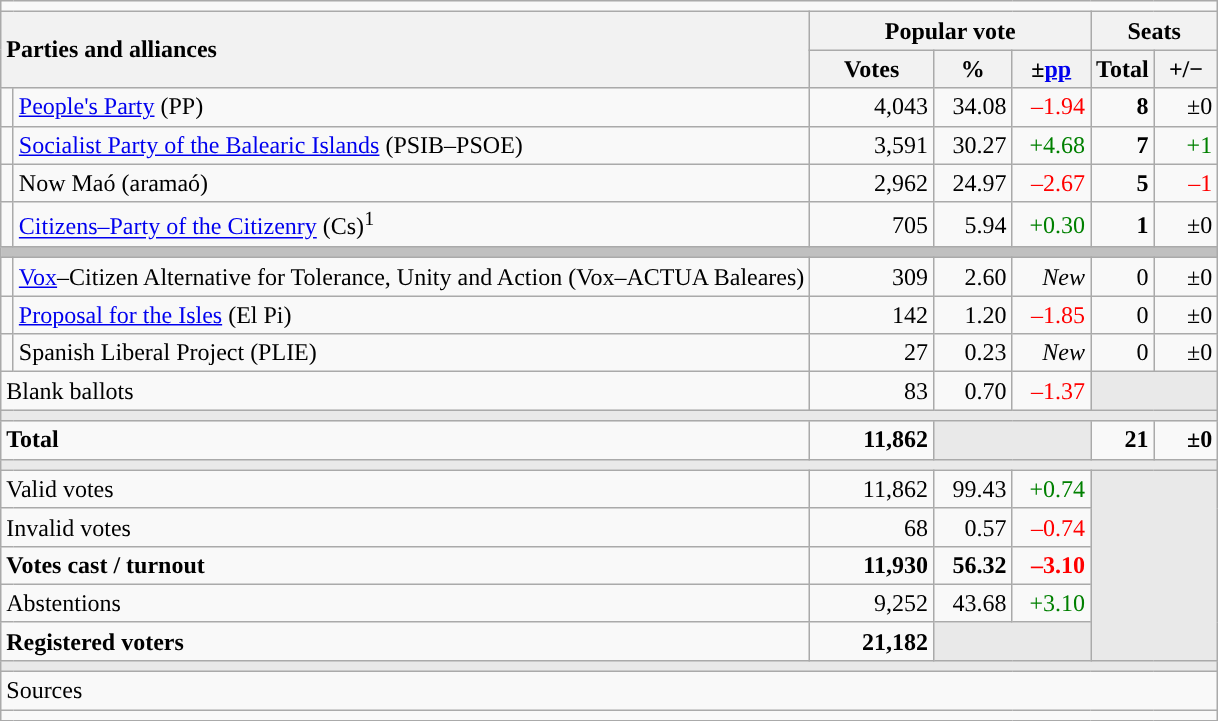<table class="wikitable" style="text-align:right;">
<tr>
<td colspan="7"></td>
</tr>
<tr>
<th style="text-align:left;" rowspan="2" colspan="2" width="525">Parties and alliances</th>
<th colspan="3">Popular vote</th>
<th colspan="2">Seats</th>
</tr>
<tr>
<th width="75">Votes</th>
<th width="45">%</th>
<th width="45">±<a href='#'>pp</a></th>
<th width="35">Total</th>
<th width="35">+/−</th>
</tr>
<tr>
<td width="1" style="color:inherit;background:"></td>
<td align="left"><a href='#'>People's Party</a> (PP)</td>
<td>4,043</td>
<td>34.08</td>
<td style="color:red;">–1.94</td>
<td><strong>8</strong></td>
<td>±0</td>
</tr>
<tr>
<td style="color:inherit;background:"></td>
<td align="left"><a href='#'>Socialist Party of the Balearic Islands</a> (PSIB–PSOE)</td>
<td>3,591</td>
<td>30.27</td>
<td style="color:green;">+4.68</td>
<td><strong>7</strong></td>
<td style="color:green;">+1</td>
</tr>
<tr>
<td style="color:inherit;background:"></td>
<td align="left">Now Maó (aramaó)</td>
<td>2,962</td>
<td>24.97</td>
<td style="color:red;">–2.67</td>
<td><strong>5</strong></td>
<td style="color:red;">–1</td>
</tr>
<tr>
<td style="color:inherit;background:"></td>
<td align="left"><a href='#'>Citizens–Party of the Citizenry</a> (Cs)<sup>1</sup></td>
<td>705</td>
<td>5.94</td>
<td style="color:green;">+0.30</td>
<td><strong>1</strong></td>
<td>±0</td>
</tr>
<tr>
<td colspan="7" bgcolor="#C0C0C0"></td>
</tr>
<tr>
<td style="color:inherit;background:"></td>
<td align="left"><a href='#'>Vox</a>–Citizen Alternative for Tolerance, Unity and Action (Vox–ACTUA Baleares)</td>
<td>309</td>
<td>2.60</td>
<td><em>New</em></td>
<td>0</td>
<td>±0</td>
</tr>
<tr>
<td style="color:inherit;background:"></td>
<td align="left"><a href='#'>Proposal for the Isles</a> (El Pi)</td>
<td>142</td>
<td>1.20</td>
<td style="color:red;">–1.85</td>
<td>0</td>
<td>±0</td>
</tr>
<tr>
<td style="color:inherit;background:"></td>
<td align="left">Spanish Liberal Project (PLIE)</td>
<td>27</td>
<td>0.23</td>
<td><em>New</em></td>
<td>0</td>
<td>±0</td>
</tr>
<tr>
<td align="left" colspan="2">Blank ballots</td>
<td>83</td>
<td>0.70</td>
<td style="color:red;">–1.37</td>
<td bgcolor="#E9E9E9" colspan="2"></td>
</tr>
<tr>
<td colspan="7" bgcolor="#E9E9E9"></td>
</tr>
<tr style="font-weight:bold;">
<td align="left" colspan="2">Total</td>
<td>11,862</td>
<td bgcolor="#E9E9E9" colspan="2"></td>
<td>21</td>
<td>±0</td>
</tr>
<tr>
<td colspan="7" bgcolor="#E9E9E9"></td>
</tr>
<tr>
<td align="left" colspan="2">Valid votes</td>
<td>11,862</td>
<td>99.43</td>
<td style="color:green;">+0.74</td>
<td bgcolor="#E9E9E9" colspan="2" rowspan="5"></td>
</tr>
<tr>
<td align="left" colspan="2">Invalid votes</td>
<td>68</td>
<td>0.57</td>
<td style="color:red;">–0.74</td>
</tr>
<tr style="font-weight:bold;">
<td align="left" colspan="2">Votes cast / turnout</td>
<td>11,930</td>
<td>56.32</td>
<td style="color:red;">–3.10</td>
</tr>
<tr>
<td align="left" colspan="2">Abstentions</td>
<td>9,252</td>
<td>43.68</td>
<td style="color:green;">+3.10</td>
</tr>
<tr style="font-weight:bold;">
<td align="left" colspan="2">Registered voters</td>
<td>21,182</td>
<td bgcolor="#E9E9E9" colspan="2"></td>
</tr>
<tr>
<td colspan="7" bgcolor="#E9E9E9"></td>
</tr>
<tr>
<td align="left" colspan="7">Sources</td>
</tr>
<tr>
<td colspan="7" style="text-align:left; max-width:790px;"></td>
</tr>
</table>
